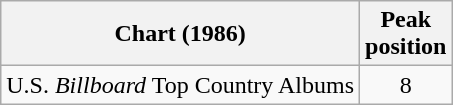<table class="wikitable">
<tr>
<th>Chart (1986)</th>
<th>Peak<br>position</th>
</tr>
<tr>
<td>U.S. <em>Billboard</em> Top Country Albums</td>
<td align="center">8</td>
</tr>
</table>
